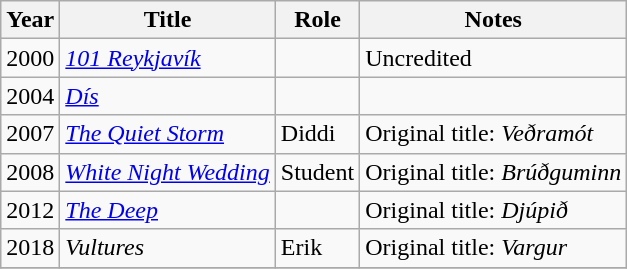<table class="wikitable">
<tr>
<th>Year</th>
<th>Title</th>
<th>Role</th>
<th>Notes</th>
</tr>
<tr>
<td>2000</td>
<td><em><a href='#'>101 Reykjavík</a></em></td>
<td></td>
<td>Uncredited</td>
</tr>
<tr>
<td>2004</td>
<td><em><a href='#'>Dís</a></em></td>
<td></td>
<td></td>
</tr>
<tr>
<td>2007</td>
<td><em><a href='#'>The Quiet Storm</a></em></td>
<td>Diddi</td>
<td>Original title: <em>Veðramót</em></td>
</tr>
<tr>
<td>2008</td>
<td><em><a href='#'>White Night Wedding</a></em></td>
<td>Student</td>
<td>Original title: <em>Brúðguminn</em></td>
</tr>
<tr>
<td>2012</td>
<td><em><a href='#'>The Deep</a></em></td>
<td></td>
<td>Original title: <em>Djúpið</em></td>
</tr>
<tr>
<td>2018</td>
<td><em>Vultures</em></td>
<td>Erik</td>
<td>Original title: <em>Vargur</em></td>
</tr>
<tr>
</tr>
</table>
